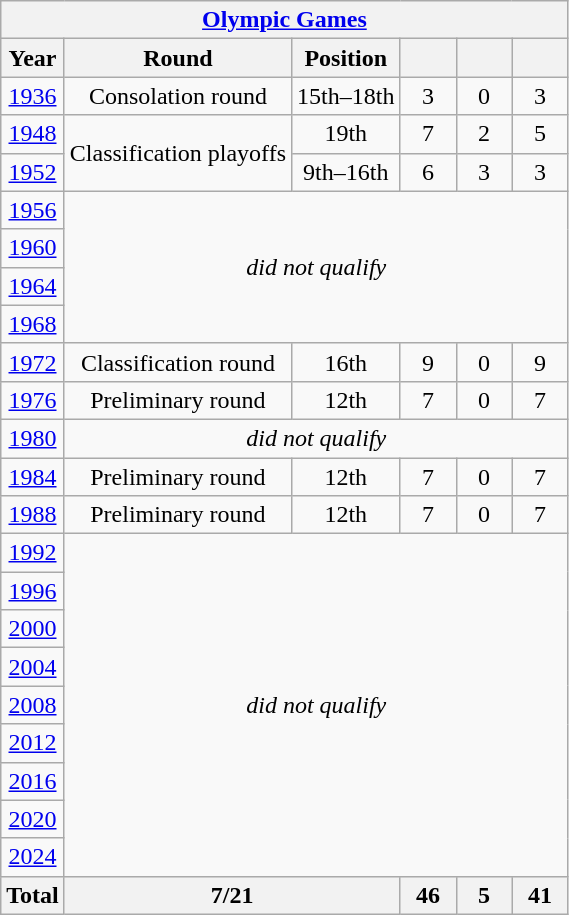<table class="wikitable" style="text-align:center;">
<tr>
<th colspan="6"><a href='#'>Olympic Games</a></th>
</tr>
<tr>
<th>Year</th>
<th>Round</th>
<th>Position</th>
<th width="30"></th>
<th width="30"></th>
<th width="30"></th>
</tr>
<tr>
<td> <a href='#'>1936</a></td>
<td>Consolation round</td>
<td>15th–18th</td>
<td>3</td>
<td>0</td>
<td>3</td>
</tr>
<tr>
<td> <a href='#'>1948</a></td>
<td rowspan="2">Classification playoffs</td>
<td>19th</td>
<td>7</td>
<td>2</td>
<td>5</td>
</tr>
<tr>
<td> <a href='#'>1952</a></td>
<td>9th–16th</td>
<td>6</td>
<td>3</td>
<td>3</td>
</tr>
<tr>
<td> <a href='#'>1956</a></td>
<td colspan="5" rowspan="4"><em>did not qualify</em></td>
</tr>
<tr>
<td> <a href='#'>1960</a></td>
</tr>
<tr>
<td> <a href='#'>1964</a></td>
</tr>
<tr>
<td> <a href='#'>1968</a></td>
</tr>
<tr>
<td> <a href='#'>1972</a></td>
<td>Classification round</td>
<td>16th</td>
<td>9</td>
<td>0</td>
<td>9</td>
</tr>
<tr>
<td> <a href='#'>1976</a></td>
<td>Preliminary round</td>
<td>12th</td>
<td>7</td>
<td>0</td>
<td>7</td>
</tr>
<tr>
<td> <a href='#'>1980</a></td>
<td colspan="5"><em>did not qualify</em></td>
</tr>
<tr>
<td> <a href='#'>1984</a></td>
<td>Preliminary round</td>
<td>12th</td>
<td>7</td>
<td>0</td>
<td>7</td>
</tr>
<tr>
<td> <a href='#'>1988</a></td>
<td>Preliminary round</td>
<td>12th</td>
<td>7</td>
<td>0</td>
<td>7</td>
</tr>
<tr>
<td> <a href='#'>1992</a></td>
<td colspan="5" rowspan="9"><em>did not qualify</em></td>
</tr>
<tr>
<td> <a href='#'>1996</a></td>
</tr>
<tr>
<td> <a href='#'>2000</a></td>
</tr>
<tr>
<td> <a href='#'>2004</a></td>
</tr>
<tr>
<td> <a href='#'>2008</a></td>
</tr>
<tr>
<td> <a href='#'>2012</a></td>
</tr>
<tr>
<td> <a href='#'>2016</a></td>
</tr>
<tr>
<td> <a href='#'>2020</a></td>
</tr>
<tr>
<td> <a href='#'>2024</a></td>
</tr>
<tr>
<th>Total</th>
<th colspan="2">7/21</th>
<th>46</th>
<th>5</th>
<th>41</th>
</tr>
</table>
